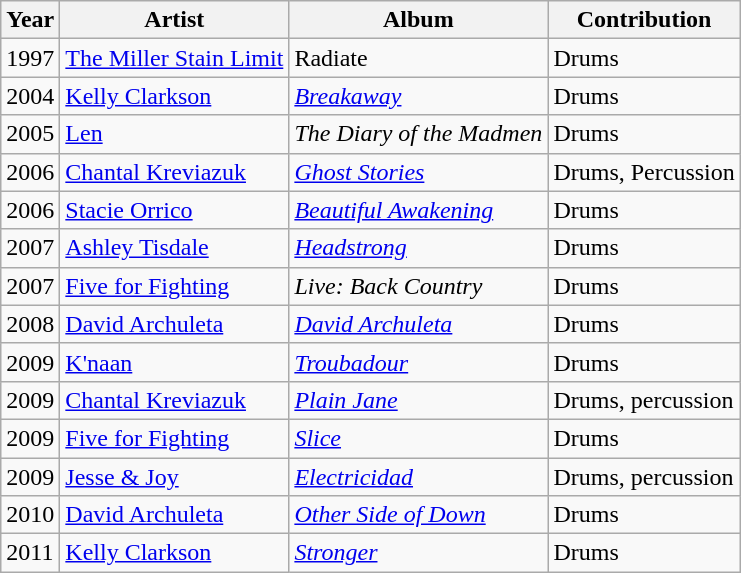<table class="wikitable">
<tr>
<th>Year</th>
<th>Artist</th>
<th>Album</th>
<th>Contribution</th>
</tr>
<tr>
<td>1997</td>
<td><a href='#'>The Miller Stain Limit</a></td>
<td>Radiate</td>
<td>Drums</td>
</tr>
<tr>
<td>2004</td>
<td><a href='#'>Kelly Clarkson</a></td>
<td><em><a href='#'>Breakaway</a></em></td>
<td>Drums</td>
</tr>
<tr>
<td>2005</td>
<td><a href='#'>Len</a></td>
<td><em>The Diary of the Madmen</em></td>
<td>Drums</td>
</tr>
<tr>
<td>2006</td>
<td><a href='#'>Chantal Kreviazuk</a></td>
<td><em><a href='#'>Ghost Stories</a></em></td>
<td>Drums, Percussion</td>
</tr>
<tr>
<td>2006</td>
<td><a href='#'>Stacie Orrico</a></td>
<td><em><a href='#'>Beautiful Awakening</a></em></td>
<td>Drums</td>
</tr>
<tr>
<td>2007</td>
<td><a href='#'>Ashley Tisdale</a></td>
<td><em><a href='#'>Headstrong</a></em></td>
<td>Drums</td>
</tr>
<tr>
<td>2007</td>
<td><a href='#'>Five for Fighting</a></td>
<td><em>Live: Back Country</em></td>
<td>Drums</td>
</tr>
<tr>
<td>2008</td>
<td><a href='#'>David Archuleta</a></td>
<td><em><a href='#'>David Archuleta</a></em></td>
<td>Drums</td>
</tr>
<tr>
<td>2009</td>
<td><a href='#'>K'naan</a></td>
<td><em><a href='#'>Troubadour</a></em></td>
<td>Drums</td>
</tr>
<tr>
<td>2009</td>
<td><a href='#'>Chantal Kreviazuk</a></td>
<td><em><a href='#'>Plain Jane</a></em></td>
<td>Drums, percussion</td>
</tr>
<tr>
<td>2009</td>
<td><a href='#'>Five for Fighting</a></td>
<td><em><a href='#'>Slice</a></em></td>
<td>Drums</td>
</tr>
<tr>
<td>2009</td>
<td><a href='#'>Jesse & Joy</a></td>
<td><em><a href='#'>Electricidad</a></em></td>
<td>Drums, percussion</td>
</tr>
<tr>
<td>2010</td>
<td><a href='#'>David Archuleta</a></td>
<td><em><a href='#'>Other Side of Down</a></em></td>
<td>Drums</td>
</tr>
<tr>
<td>2011</td>
<td><a href='#'>Kelly Clarkson</a></td>
<td><em><a href='#'>Stronger</a></em></td>
<td>Drums</td>
</tr>
</table>
